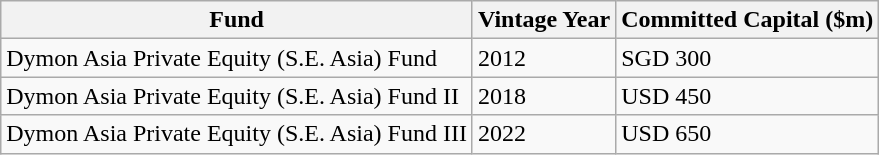<table class="wikitable">
<tr>
<th>Fund</th>
<th>Vintage Year</th>
<th>Committed Capital ($m)</th>
</tr>
<tr>
<td>Dymon Asia Private Equity (S.E. Asia) Fund</td>
<td>2012</td>
<td>SGD 300</td>
</tr>
<tr>
<td>Dymon Asia Private Equity (S.E. Asia) Fund II</td>
<td>2018</td>
<td>USD 450</td>
</tr>
<tr>
<td>Dymon Asia Private Equity (S.E. Asia) Fund III</td>
<td>2022</td>
<td>USD 650</td>
</tr>
</table>
